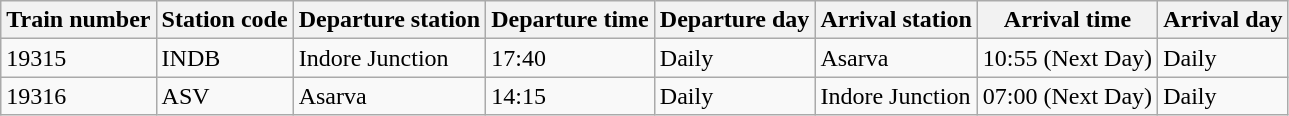<table class="wikitable">
<tr>
<th>Train number</th>
<th>Station code</th>
<th>Departure station</th>
<th>Departure time</th>
<th>Departure day</th>
<th>Arrival station</th>
<th>Arrival time</th>
<th>Arrival day</th>
</tr>
<tr>
<td>19315</td>
<td>INDB</td>
<td>Indore Junction</td>
<td>17:40</td>
<td>Daily</td>
<td>Asarva</td>
<td>10:55 (Next Day)</td>
<td>Daily</td>
</tr>
<tr>
<td>19316</td>
<td>ASV</td>
<td>Asarva</td>
<td>14:15</td>
<td>Daily</td>
<td>Indore Junction</td>
<td>07:00 (Next Day)</td>
<td>Daily</td>
</tr>
</table>
